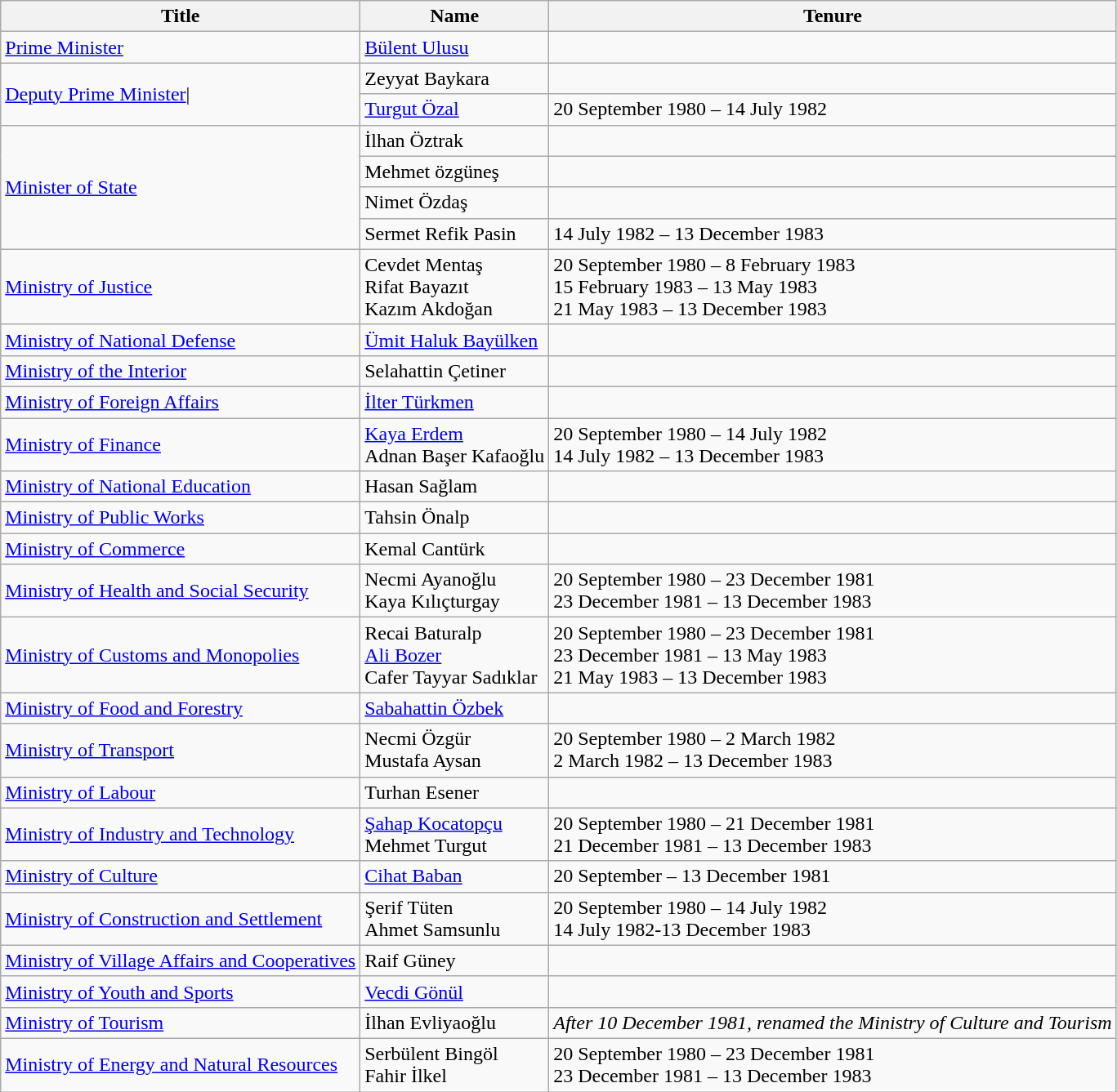<table class="wikitable">
<tr>
<th>Title</th>
<th>Name</th>
<th>Tenure</th>
</tr>
<tr>
<td><a href='#'>Prime Minister</a></td>
<td><a href='#'>Bülent Ulusu</a></td>
<td></td>
</tr>
<tr>
<td rowspan="2"><a href='#'>Deputy Prime Minister</a>|</td>
<td>Zeyyat Baykara</td>
<td></td>
</tr>
<tr>
<td><a href='#'>Turgut Özal</a></td>
<td>20 September 1980 – 14 July 1982</td>
</tr>
<tr>
<td rowspan="4"><a href='#'>Minister of State</a></td>
<td>İlhan Öztrak</td>
<td></td>
</tr>
<tr>
<td>Mehmet özgüneş</td>
<td></td>
</tr>
<tr>
<td>Nimet Özdaş</td>
<td></td>
</tr>
<tr>
<td>Sermet Refik Pasin</td>
<td>14 July 1982 – 13 December 1983</td>
</tr>
<tr>
<td><a href='#'>Ministry of Justice</a></td>
<td>Cevdet Mentaş<br>Rifat Bayazıt<br>Kazım Akdoğan</td>
<td>20 September 1980 – 8 February 1983<br>15 February 1983 – 13 May 1983<br>21 May 1983 – 13 December 1983</td>
</tr>
<tr>
<td><a href='#'>Ministry of National Defense</a></td>
<td><a href='#'>Ümit Haluk Bayülken</a></td>
<td></td>
</tr>
<tr>
<td><a href='#'>Ministry of the Interior</a></td>
<td>Selahattin Çetiner</td>
<td></td>
</tr>
<tr>
<td><a href='#'>Ministry of Foreign Affairs</a></td>
<td><a href='#'>İlter Türkmen</a></td>
<td></td>
</tr>
<tr>
<td><a href='#'>Ministry of Finance</a></td>
<td><a href='#'>Kaya Erdem</a><br> Adnan Başer Kafaoğlu</td>
<td>20 September 1980 – 14 July 1982<br>14 July 1982 – 13 December 1983</td>
</tr>
<tr>
<td><a href='#'>Ministry of National Education</a></td>
<td>Hasan Sağlam</td>
<td></td>
</tr>
<tr>
<td><a href='#'>Ministry of Public Works</a></td>
<td>Tahsin Önalp</td>
<td></td>
</tr>
<tr>
<td><a href='#'>Ministry of Commerce</a></td>
<td>Kemal Cantürk</td>
<td></td>
</tr>
<tr>
<td><a href='#'>Ministry of Health and Social Security</a></td>
<td>Necmi Ayanoğlu<br>Kaya Kılıçturgay</td>
<td>20 September 1980 – 23 December 1981<br>23 December 1981 – 13 December 1983</td>
</tr>
<tr>
<td><a href='#'>Ministry of Customs and Monopolies</a></td>
<td>Recai Baturalp<br><a href='#'>Ali Bozer</a><br>Cafer Tayyar Sadıklar</td>
<td>20 September 1980 – 23 December 1981<br>23 December 1981 – 13 May 1983<br>21 May 1983 – 13 December 1983</td>
</tr>
<tr>
<td><a href='#'>Ministry of Food and Forestry</a></td>
<td><a href='#'>Sabahattin Özbek</a></td>
<td></td>
</tr>
<tr>
<td><a href='#'>Ministry of Transport</a></td>
<td>Necmi Özgür<br>Mustafa Aysan</td>
<td>20 September 1980 – 2 March 1982<br>2 March 1982 – 13 December 1983</td>
</tr>
<tr>
<td><a href='#'>Ministry of Labour</a></td>
<td>Turhan Esener</td>
<td></td>
</tr>
<tr>
<td><a href='#'>Ministry of Industry and Technology</a></td>
<td><a href='#'>Şahap Kocatopçu</a><br> Mehmet Turgut</td>
<td>20 September 1980 – 21 December 1981<br>21 December 1981 – 13 December 1983</td>
</tr>
<tr>
<td><a href='#'>Ministry of Culture</a></td>
<td><a href='#'>Cihat Baban</a></td>
<td>20 September – 13 December 1981</td>
</tr>
<tr>
<td><a href='#'>Ministry of Construction and Settlement</a></td>
<td>Şerif Tüten<br>Ahmet Samsunlu</td>
<td>20 September 1980 – 14 July 1982<br>14 July 1982-13 December 1983</td>
</tr>
<tr>
<td><a href='#'>Ministry of Village Affairs and Cooperatives</a></td>
<td>Raif Güney</td>
<td></td>
</tr>
<tr>
<td><a href='#'>Ministry of Youth and Sports</a></td>
<td><a href='#'>Vecdi Gönül</a></td>
<td></td>
</tr>
<tr>
<td><a href='#'>Ministry of Tourism</a></td>
<td>İlhan Evliyaoğlu</td>
<td><em>After 10 December 1981, renamed  the Ministry of Culture and Tourism</em></td>
</tr>
<tr>
<td><a href='#'>Ministry of Energy and Natural Resources</a></td>
<td>Serbülent Bingöl<br>Fahir İlkel</td>
<td>20 September 1980 – 23 December 1981<br>23 December 1981 – 13 December 1983</td>
</tr>
</table>
